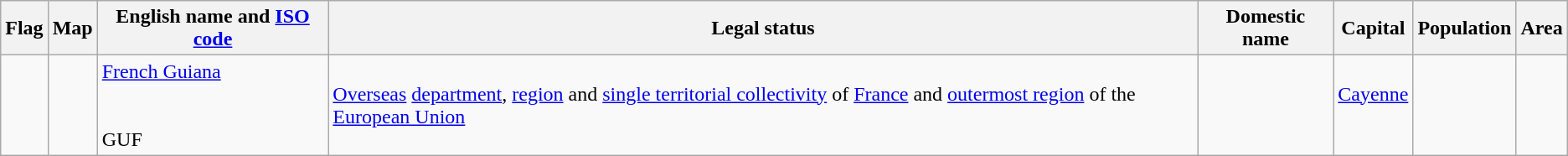<table class="wikitable sortable">
<tr>
<th class="unsortable">Flag</th>
<th class="unsortable">Map</th>
<th>English name and <a href='#'>ISO code</a></th>
<th>Legal status</th>
<th>Domestic name</th>
<th>Capital</th>
<th>Population</th>
<th>Area</th>
</tr>
<tr>
<td></td>
<td></td>
<td><a href='#'>French Guiana</a><br><br><br>GUF</td>
<td><a href='#'>Overseas</a> <a href='#'>department</a>, <a href='#'>region</a> and <a href='#'>single territorial collectivity</a> of <a href='#'>France</a> and <a href='#'>outermost region</a> of the <a href='#'>European Union</a></td>
<td></td>
<td><a href='#'>Cayenne</a><br><br></td>
<td align=right></td>
<td></td>
</tr>
</table>
